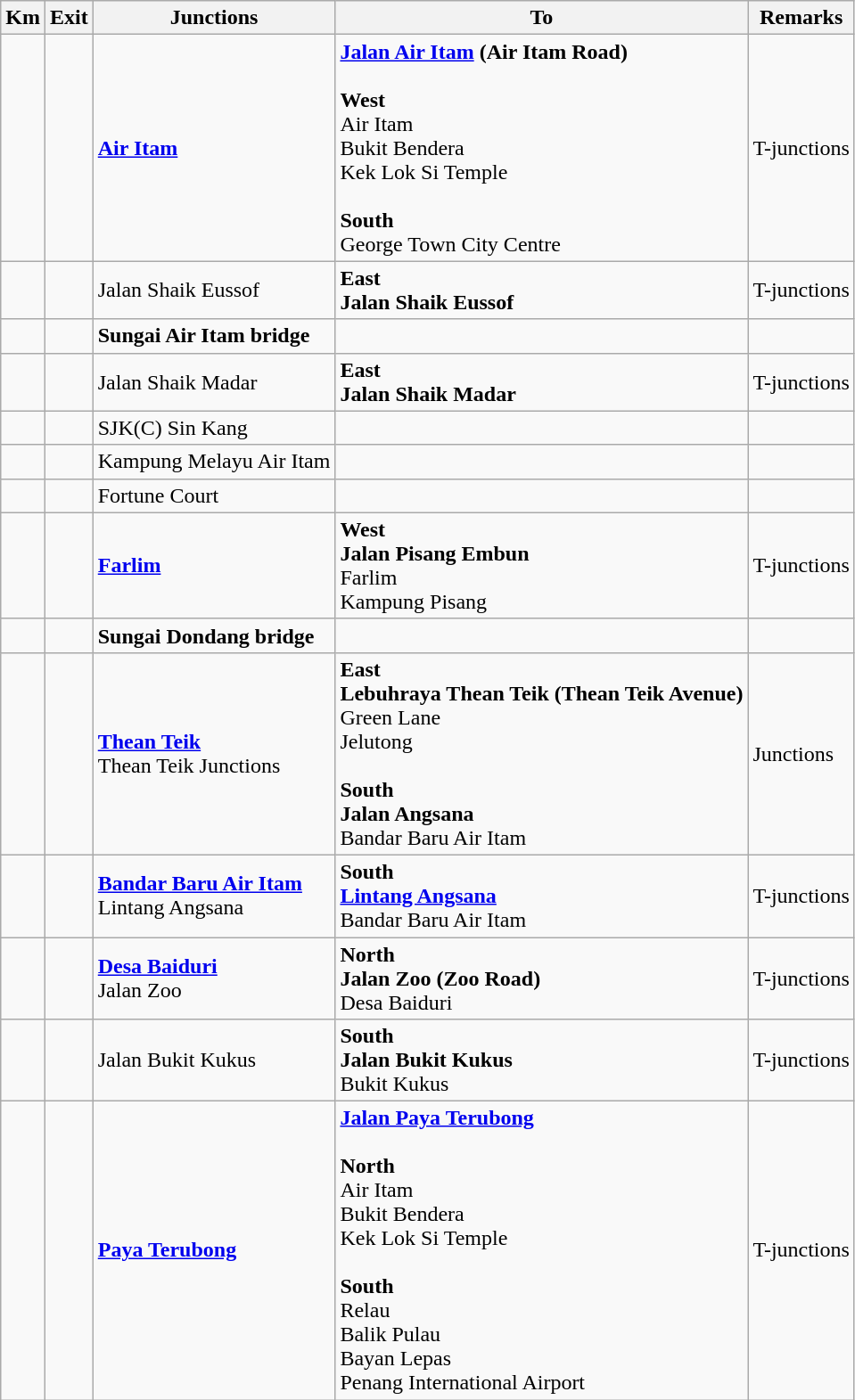<table class="wikitable">
<tr>
<th>Km</th>
<th>Exit</th>
<th>Junctions</th>
<th>To</th>
<th>Remarks</th>
</tr>
<tr>
<td></td>
<td></td>
<td><strong><a href='#'>Air Itam</a></strong></td>
<td> <strong><a href='#'>Jalan Air Itam</a> (Air Itam Road)</strong><br><br><strong>West</strong><br>Air Itam<br>Bukit Bendera<br>Kek Lok Si Temple<br><br><strong>South</strong><br>George Town City Centre</td>
<td>T-junctions</td>
</tr>
<tr>
<td></td>
<td></td>
<td>Jalan Shaik Eussof</td>
<td><strong>East</strong><br><strong>Jalan Shaik Eussof</strong></td>
<td>T-junctions</td>
</tr>
<tr>
<td></td>
<td></td>
<td><strong>Sungai Air Itam bridge</strong></td>
<td></td>
<td></td>
</tr>
<tr>
<td></td>
<td></td>
<td>Jalan Shaik Madar</td>
<td><strong>East</strong><br><strong>Jalan Shaik Madar</strong></td>
<td>T-junctions</td>
</tr>
<tr>
<td></td>
<td></td>
<td>SJK(C) Sin Kang</td>
<td></td>
<td></td>
</tr>
<tr>
<td></td>
<td></td>
<td>Kampung Melayu Air Itam</td>
<td></td>
<td></td>
</tr>
<tr>
<td></td>
<td></td>
<td>Fortune Court</td>
<td></td>
<td></td>
</tr>
<tr>
<td></td>
<td></td>
<td><strong><a href='#'>Farlim</a></strong></td>
<td><strong>West</strong><br><strong>Jalan Pisang Embun</strong><br>Farlim<br>Kampung Pisang</td>
<td>T-junctions</td>
</tr>
<tr>
<td></td>
<td></td>
<td><strong>Sungai Dondang bridge</strong></td>
<td></td>
<td></td>
</tr>
<tr>
<td></td>
<td></td>
<td><strong><a href='#'>Thean Teik</a></strong><br>Thean Teik Junctions</td>
<td><strong>East</strong><br><strong>Lebuhraya Thean Teik (Thean Teik Avenue)</strong><br>Green Lane<br>Jelutong<br><br><strong>South</strong><br><strong>Jalan Angsana</strong><br>Bandar Baru Air Itam</td>
<td>Junctions</td>
</tr>
<tr>
<td></td>
<td></td>
<td><strong><a href='#'>Bandar Baru Air Itam</a></strong><br>Lintang Angsana</td>
<td><strong>South</strong><br> <strong><a href='#'>Lintang Angsana</a></strong><br>Bandar Baru Air Itam</td>
<td>T-junctions</td>
</tr>
<tr>
<td></td>
<td></td>
<td><strong><a href='#'>Desa Baiduri</a></strong><br>Jalan Zoo</td>
<td><strong>North</strong><br><strong>Jalan Zoo (Zoo Road)</strong><br>Desa Baiduri</td>
<td>T-junctions</td>
</tr>
<tr>
<td></td>
<td></td>
<td>Jalan Bukit Kukus</td>
<td><strong>South</strong><br><strong>Jalan Bukit Kukus</strong><br>Bukit Kukus</td>
<td>T-junctions</td>
</tr>
<tr>
<td></td>
<td></td>
<td><strong><a href='#'>Paya Terubong</a></strong></td>
<td> <strong><a href='#'>Jalan Paya Terubong</a></strong><br><br><strong>North</strong><br>Air Itam<br>Bukit Bendera<br>Kek Lok Si Temple<br><br><strong>South</strong><br>Relau<br>Balik Pulau<br>Bayan Lepas<br>Penang International Airport </td>
<td>T-junctions</td>
</tr>
</table>
